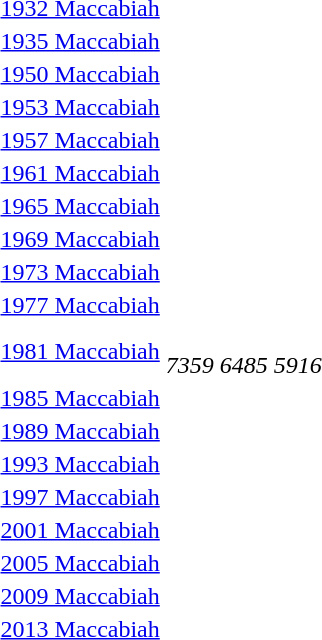<table>
<tr valign="top">
<td><a href='#'>1932 Maccabiah</a></td>
<td></td>
<td></td>
<td></td>
</tr>
<tr>
<td><a href='#'>1935 Maccabiah</a></td>
<td></td>
<td></td>
<td></td>
</tr>
<tr>
<td><a href='#'>1950 Maccabiah</a></td>
<td></td>
<td></td>
<td></td>
</tr>
<tr>
<td><a href='#'>1953 Maccabiah</a></td>
<td></td>
<td></td>
<td></td>
</tr>
<tr>
<td><a href='#'>1957 Maccabiah</a></td>
<td></td>
<td></td>
<td></td>
</tr>
<tr>
<td><a href='#'>1961 Maccabiah</a></td>
<td></td>
<td></td>
<td></td>
</tr>
<tr>
<td><a href='#'>1965 Maccabiah</a></td>
<td></td>
<td></td>
<td></td>
</tr>
<tr>
<td><a href='#'>1969 Maccabiah</a></td>
<td></td>
<td></td>
<td></td>
</tr>
<tr>
<td><a href='#'>1973 Maccabiah</a></td>
<td></td>
<td></td>
<td></td>
</tr>
<tr>
<td><a href='#'>1977 Maccabiah</a></td>
<td></td>
<td></td>
<td></td>
</tr>
<tr>
<td><a href='#'>1981 Maccabiah</a></td>
<td><br><em>7359 </em></td>
<td><br><em>6485</em></td>
<td><br><em>5916</em></td>
</tr>
<tr>
<td><a href='#'>1985 Maccabiah</a></td>
<td></td>
<td></td>
<td></td>
</tr>
<tr>
<td><a href='#'>1989 Maccabiah</a></td>
<td></td>
<td></td>
<td></td>
</tr>
<tr>
<td><a href='#'>1993 Maccabiah</a></td>
<td></td>
<td></td>
<td></td>
</tr>
<tr>
<td><a href='#'>1997 Maccabiah</a></td>
<td></td>
<td></td>
<td></td>
</tr>
<tr>
<td><a href='#'>2001 Maccabiah</a></td>
<td></td>
<td></td>
<td></td>
</tr>
<tr>
<td><a href='#'>2005 Maccabiah</a></td>
<td></td>
<td></td>
<td></td>
</tr>
<tr>
<td><a href='#'>2009 Maccabiah</a></td>
<td></td>
<td></td>
<td></td>
</tr>
<tr>
<td><a href='#'>2013 Maccabiah</a></td>
<td></td>
<td></td>
<td></td>
</tr>
</table>
